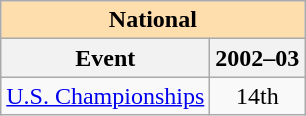<table class="wikitable" style="text-align:center">
<tr>
<th style="background-color: #ffdead; " colspan=2 align=center>National</th>
</tr>
<tr>
<th>Event</th>
<th>2002–03</th>
</tr>
<tr>
<td align=left><a href='#'>U.S. Championships</a></td>
<td>14th</td>
</tr>
</table>
